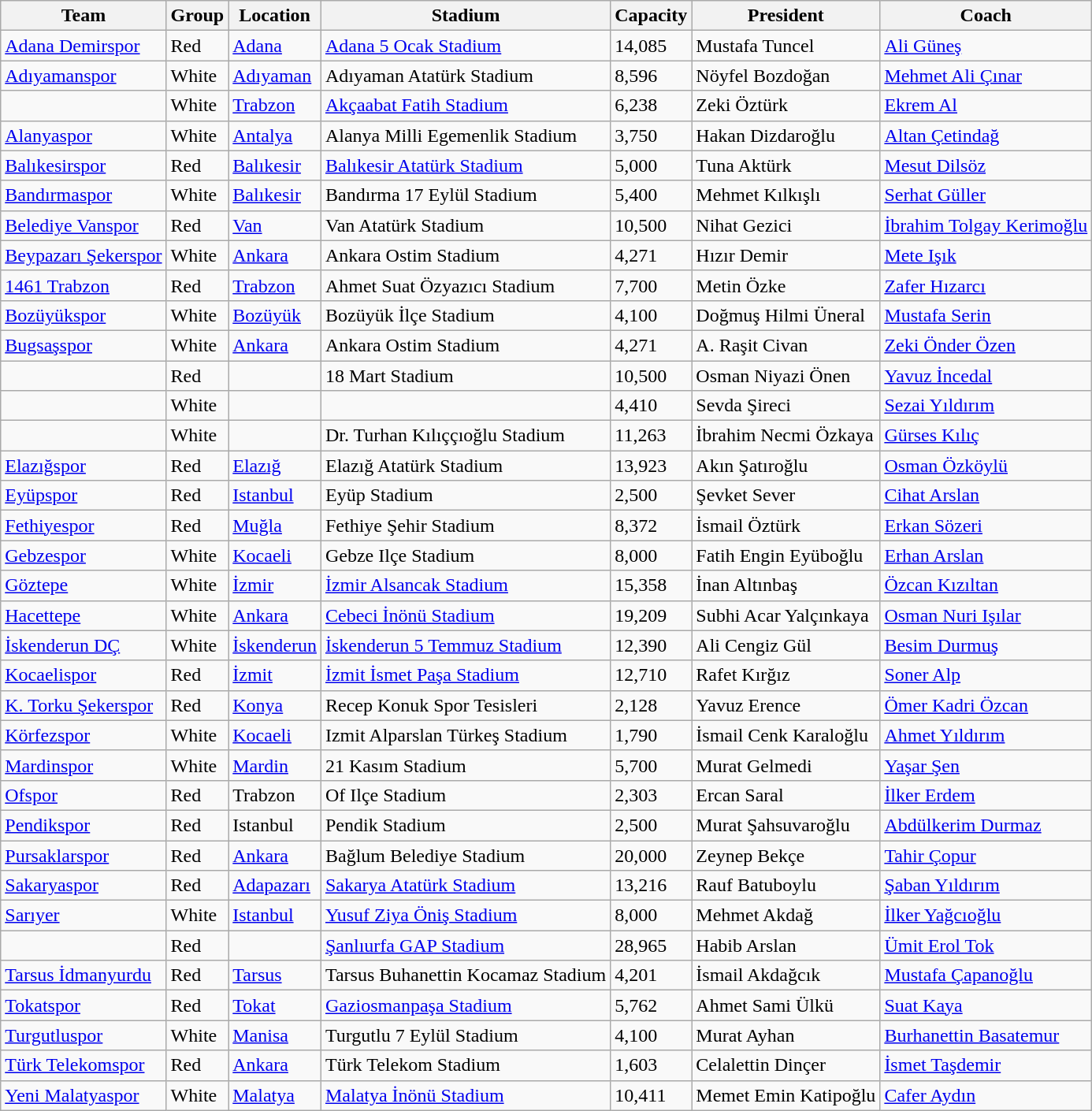<table class="wikitable sortable">
<tr>
<th>Team</th>
<th>Group</th>
<th>Location</th>
<th>Stadium</th>
<th>Capacity</th>
<th>President</th>
<th>Coach</th>
</tr>
<tr>
<td><a href='#'>Adana Demirspor</a></td>
<td>Red</td>
<td><a href='#'>Adana</a></td>
<td><a href='#'>Adana 5 Ocak Stadium</a></td>
<td>14,085</td>
<td>Mustafa Tuncel</td>
<td><a href='#'>Ali Güneş</a></td>
</tr>
<tr>
<td><a href='#'>Adıyamanspor</a></td>
<td>White</td>
<td><a href='#'>Adıyaman</a></td>
<td>Adıyaman Atatürk Stadium</td>
<td>8,596</td>
<td>Nöyfel Bozdoğan</td>
<td><a href='#'>Mehmet Ali Çınar</a></td>
</tr>
<tr>
<td></td>
<td>White</td>
<td><a href='#'>Trabzon</a></td>
<td><a href='#'>Akçaabat Fatih Stadium</a></td>
<td>6,238</td>
<td>Zeki Öztürk</td>
<td><a href='#'>Ekrem Al</a></td>
</tr>
<tr>
<td><a href='#'>Alanyaspor</a></td>
<td>White</td>
<td><a href='#'>Antalya</a></td>
<td>Alanya Milli Egemenlik Stadium</td>
<td>3,750</td>
<td>Hakan Dizdaroğlu</td>
<td><a href='#'>Altan Çetindağ</a></td>
</tr>
<tr>
<td><a href='#'>Balıkesirspor</a></td>
<td>Red</td>
<td><a href='#'>Balıkesir</a></td>
<td><a href='#'>Balıkesir Atatürk Stadium</a></td>
<td>5,000</td>
<td>Tuna Aktürk</td>
<td><a href='#'>Mesut Dilsöz</a></td>
</tr>
<tr>
<td><a href='#'>Bandırmaspor</a></td>
<td>White</td>
<td><a href='#'>Balıkesir</a></td>
<td>Bandırma 17 Eylül Stadium</td>
<td>5,400</td>
<td>Mehmet Kılkışlı</td>
<td><a href='#'>Serhat Güller</a></td>
</tr>
<tr>
<td><a href='#'>Belediye Vanspor</a></td>
<td>Red</td>
<td><a href='#'>Van</a></td>
<td>Van Atatürk Stadium</td>
<td>10,500</td>
<td>Nihat Gezici</td>
<td><a href='#'>İbrahim Tolgay Kerimoğlu</a></td>
</tr>
<tr>
<td><a href='#'>Beypazarı Şekerspor</a></td>
<td>White</td>
<td><a href='#'>Ankara</a></td>
<td>Ankara Ostim Stadium</td>
<td>4,271</td>
<td>Hızır Demir</td>
<td><a href='#'>Mete Işık</a></td>
</tr>
<tr>
<td><a href='#'>1461 Trabzon</a></td>
<td>Red</td>
<td><a href='#'>Trabzon</a></td>
<td>Ahmet Suat Özyazıcı Stadium</td>
<td>7,700</td>
<td>Metin Özke</td>
<td><a href='#'>Zafer Hızarcı</a></td>
</tr>
<tr>
<td><a href='#'>Bozüyükspor</a></td>
<td>White</td>
<td><a href='#'>Bozüyük</a></td>
<td>Bozüyük İlçe Stadium</td>
<td>4,100</td>
<td>Doğmuş Hilmi Üneral</td>
<td><a href='#'>Mustafa Serin</a></td>
</tr>
<tr>
<td><a href='#'>Bugsaşspor</a></td>
<td>White</td>
<td><a href='#'>Ankara</a></td>
<td>Ankara Ostim Stadium</td>
<td>4,271</td>
<td>A. Raşit Civan</td>
<td><a href='#'>Zeki Önder Özen</a></td>
</tr>
<tr>
<td></td>
<td>Red</td>
<td></td>
<td>18 Mart Stadium</td>
<td>10,500</td>
<td>Osman Niyazi Önen</td>
<td><a href='#'>Yavuz İncedal</a></td>
</tr>
<tr>
<td></td>
<td>White</td>
<td></td>
<td></td>
<td>4,410</td>
<td>Sevda Şireci</td>
<td><a href='#'>Sezai Yıldırım</a></td>
</tr>
<tr>
<td></td>
<td>White</td>
<td></td>
<td>Dr. Turhan Kılıççıoğlu Stadium</td>
<td>11,263</td>
<td>İbrahim Necmi Özkaya</td>
<td><a href='#'>Gürses Kılıç</a></td>
</tr>
<tr>
<td><a href='#'>Elazığspor</a></td>
<td>Red</td>
<td><a href='#'>Elazığ</a></td>
<td>Elazığ Atatürk Stadium</td>
<td>13,923</td>
<td>Akın Şatıroğlu</td>
<td><a href='#'>Osman Özköylü</a></td>
</tr>
<tr>
<td><a href='#'>Eyüpspor</a></td>
<td>Red</td>
<td><a href='#'>Istanbul</a></td>
<td>Eyüp Stadium</td>
<td>2,500</td>
<td>Şevket Sever</td>
<td><a href='#'>Cihat Arslan</a></td>
</tr>
<tr>
<td><a href='#'>Fethiyespor</a></td>
<td>Red</td>
<td><a href='#'>Muğla</a></td>
<td>Fethiye Şehir Stadium</td>
<td>8,372</td>
<td>İsmail Öztürk</td>
<td><a href='#'>Erkan Sözeri</a></td>
</tr>
<tr>
<td><a href='#'>Gebzespor</a></td>
<td>White</td>
<td><a href='#'>Kocaeli</a></td>
<td>Gebze Ilçe Stadium</td>
<td>8,000</td>
<td>Fatih Engin Eyüboğlu</td>
<td><a href='#'>Erhan Arslan</a></td>
</tr>
<tr>
<td><a href='#'>Göztepe</a></td>
<td>White</td>
<td><a href='#'>İzmir</a></td>
<td><a href='#'>İzmir Alsancak Stadium</a></td>
<td>15,358</td>
<td>İnan Altınbaş</td>
<td><a href='#'>Özcan Kızıltan</a></td>
</tr>
<tr>
<td><a href='#'>Hacettepe</a></td>
<td>White</td>
<td><a href='#'>Ankara</a></td>
<td><a href='#'>Cebeci İnönü Stadium</a></td>
<td>19,209</td>
<td>Subhi Acar Yalçınkaya</td>
<td><a href='#'>Osman Nuri Işılar</a></td>
</tr>
<tr>
<td><a href='#'>İskenderun DÇ</a></td>
<td>White</td>
<td><a href='#'>İskenderun</a></td>
<td><a href='#'>İskenderun 5 Temmuz Stadium</a></td>
<td>12,390</td>
<td>Ali Cengiz Gül</td>
<td><a href='#'>Besim Durmuş</a></td>
</tr>
<tr>
<td><a href='#'>Kocaelispor</a></td>
<td>Red</td>
<td><a href='#'>İzmit</a></td>
<td><a href='#'>İzmit İsmet Paşa Stadium</a></td>
<td>12,710</td>
<td>Rafet Kırğız</td>
<td><a href='#'>Soner Alp</a></td>
</tr>
<tr>
<td><a href='#'>K. Torku Şekerspor</a></td>
<td>Red</td>
<td><a href='#'>Konya</a></td>
<td>Recep Konuk Spor Tesisleri</td>
<td>2,128</td>
<td>Yavuz Erence</td>
<td><a href='#'>Ömer Kadri Özcan</a></td>
</tr>
<tr>
<td><a href='#'>Körfezspor</a></td>
<td>White</td>
<td><a href='#'>Kocaeli</a></td>
<td>Izmit Alparslan Türkeş Stadium</td>
<td>1,790</td>
<td>İsmail Cenk Karaloğlu</td>
<td><a href='#'>Ahmet Yıldırım</a></td>
</tr>
<tr>
<td><a href='#'>Mardinspor</a></td>
<td>White</td>
<td><a href='#'>Mardin</a></td>
<td>21 Kasım Stadium</td>
<td>5,700</td>
<td>Murat Gelmedi</td>
<td><a href='#'>Yaşar Şen</a></td>
</tr>
<tr>
<td><a href='#'>Ofspor</a></td>
<td>Red</td>
<td>Trabzon</td>
<td>Of Ilçe Stadium</td>
<td>2,303</td>
<td>Ercan Saral</td>
<td><a href='#'>İlker Erdem</a></td>
</tr>
<tr>
<td><a href='#'>Pendikspor</a></td>
<td>Red</td>
<td>Istanbul</td>
<td>Pendik Stadium</td>
<td>2,500</td>
<td>Murat Şahsuvaroğlu</td>
<td><a href='#'>Abdülkerim Durmaz</a></td>
</tr>
<tr>
<td><a href='#'>Pursaklarspor</a></td>
<td>Red</td>
<td><a href='#'>Ankara</a></td>
<td>Bağlum Belediye Stadium</td>
<td>20,000</td>
<td>Zeynep Bekçe</td>
<td><a href='#'>Tahir Çopur</a></td>
</tr>
<tr>
<td><a href='#'>Sakaryaspor</a></td>
<td>Red</td>
<td><a href='#'>Adapazarı</a></td>
<td><a href='#'>Sakarya Atatürk Stadium</a></td>
<td>13,216</td>
<td>Rauf Batuboylu</td>
<td><a href='#'>Şaban Yıldırım</a></td>
</tr>
<tr>
<td><a href='#'>Sarıyer</a></td>
<td>White</td>
<td><a href='#'>Istanbul</a></td>
<td><a href='#'>Yusuf Ziya Öniş Stadium</a></td>
<td>8,000</td>
<td>Mehmet Akdağ</td>
<td><a href='#'>İlker Yağcıoğlu</a></td>
</tr>
<tr>
<td></td>
<td>Red</td>
<td></td>
<td><a href='#'>Şanlıurfa GAP Stadium</a></td>
<td>28,965</td>
<td>Habib Arslan</td>
<td><a href='#'>Ümit Erol Tok</a></td>
</tr>
<tr>
<td><a href='#'>Tarsus İdmanyurdu</a></td>
<td>Red</td>
<td><a href='#'>Tarsus</a></td>
<td>Tarsus Buhanettin Kocamaz Stadium</td>
<td>4,201</td>
<td>İsmail Akdağcık</td>
<td><a href='#'>Mustafa Çapanoğlu</a></td>
</tr>
<tr>
<td><a href='#'>Tokatspor</a></td>
<td>Red</td>
<td><a href='#'>Tokat</a></td>
<td><a href='#'>Gaziosmanpaşa Stadium</a></td>
<td>5,762</td>
<td>Ahmet Sami Ülkü</td>
<td><a href='#'>Suat Kaya</a></td>
</tr>
<tr>
<td><a href='#'>Turgutluspor</a></td>
<td>White</td>
<td><a href='#'>Manisa</a></td>
<td>Turgutlu 7 Eylül Stadium</td>
<td>4,100</td>
<td>Murat Ayhan</td>
<td><a href='#'>Burhanettin Basatemur</a></td>
</tr>
<tr>
<td><a href='#'>Türk Telekomspor</a></td>
<td>Red</td>
<td><a href='#'>Ankara</a></td>
<td>Türk Telekom Stadium</td>
<td>1,603</td>
<td>Celalettin Dinçer</td>
<td><a href='#'>İsmet Taşdemir</a></td>
</tr>
<tr>
<td><a href='#'>Yeni Malatyaspor</a></td>
<td>White</td>
<td><a href='#'>Malatya</a></td>
<td><a href='#'>Malatya İnönü Stadium</a></td>
<td>10,411</td>
<td>Memet Emin Katipoğlu</td>
<td><a href='#'>Cafer Aydın</a></td>
</tr>
</table>
